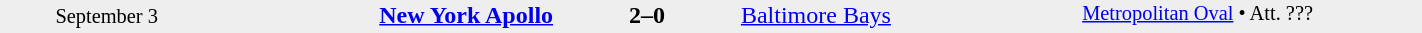<table style="width:75%; background:#eee;" cellspacing="0">
<tr>
<td rowspan="3" style="text-align:center; font-size:85%; width:15%;">September 3</td>
<td style="width:24%; text-align:right;"><strong><a href='#'>New York Apollo</a></strong></td>
<td style="text-align:center; width:13%;"><strong>2–0</strong></td>
<td width=24%><a href='#'>Baltimore Bays</a></td>
<td rowspan="3" style="font-size:85%; vertical-align:top;"><a href='#'>Metropolitan Oval</a> • Att. ???</td>
</tr>
<tr style=font-size:85%>
<td align=right valign=top></td>
<td valign=top></td>
<td align=left valign=top></td>
</tr>
</table>
